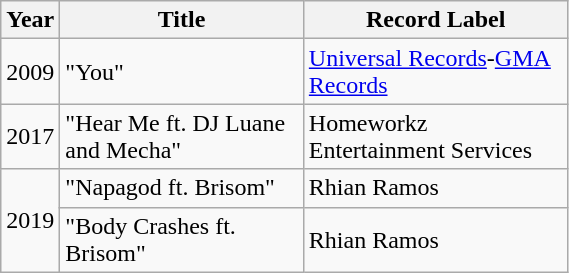<table class="wikitable" width="30%">
<tr>
<th>Year</th>
<th>Title</th>
<th>Record Label</th>
</tr>
<tr>
<td>2009</td>
<td>"You"</td>
<td><a href='#'>Universal Records</a>-<a href='#'>GMA Records</a></td>
</tr>
<tr>
<td>2017</td>
<td>"Hear Me ft. DJ Luane and Mecha"</td>
<td>Homeworkz Entertainment Services</td>
</tr>
<tr>
<td rowspan="2">2019</td>
<td>"Napagod ft. Brisom"</td>
<td>Rhian Ramos</td>
</tr>
<tr>
<td>"Body Crashes ft. Brisom"</td>
<td>Rhian Ramos</td>
</tr>
</table>
